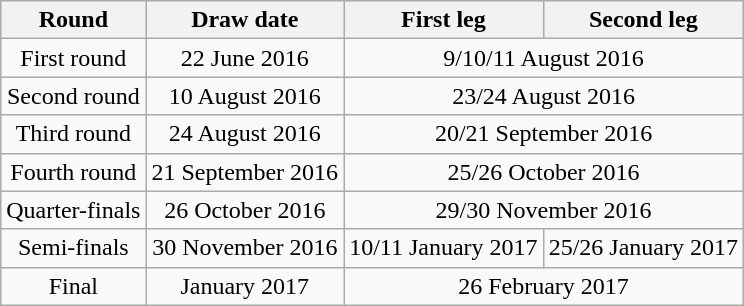<table class="wikitable" style="text-align:center">
<tr>
<th>Round</th>
<th>Draw date</th>
<th>First leg</th>
<th>Second leg</th>
</tr>
<tr>
<td>First round</td>
<td>22 June 2016</td>
<td colspan=2>9/10/11 August 2016</td>
</tr>
<tr>
<td>Second round</td>
<td>10 August 2016</td>
<td colspan=2>23/24 August 2016</td>
</tr>
<tr>
<td>Third round</td>
<td>24 August 2016</td>
<td colspan=2>20/21 September 2016</td>
</tr>
<tr>
<td>Fourth round</td>
<td>21 September 2016</td>
<td colspan=2>25/26 October 2016</td>
</tr>
<tr>
<td>Quarter-finals</td>
<td>26 October 2016</td>
<td colspan=2>29/30 November 2016</td>
</tr>
<tr>
<td>Semi-finals</td>
<td>30 November 2016</td>
<td>10/11 January 2017</td>
<td>25/26 January 2017</td>
</tr>
<tr>
<td>Final</td>
<td>January 2017</td>
<td colspan=2>26 February 2017</td>
</tr>
</table>
